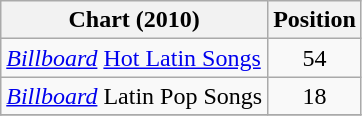<table class="wikitable sortable plainrowheaders">
<tr>
<th scope="col">Chart (2010)</th>
<th scope="col">Position</th>
</tr>
<tr>
<td align="left"> <em><a href='#'>Billboard</a></em> <a href='#'>Hot Latin Songs</a></td>
<td style="text-align:center;">54</td>
</tr>
<tr>
<td align="left"> <em><a href='#'>Billboard</a></em> Latin Pop Songs</td>
<td style="text-align:center;">18</td>
</tr>
<tr>
</tr>
</table>
